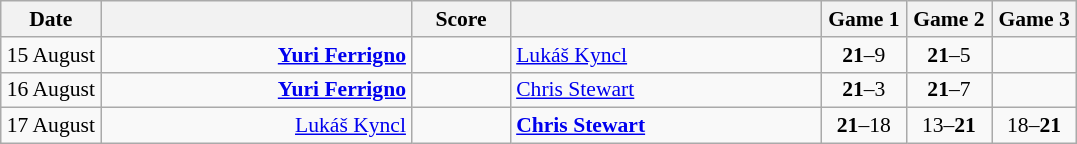<table class="wikitable" style="text-align: center; font-size:90% ">
<tr>
<th width="60">Date</th>
<th align="right" width="200"></th>
<th width="60">Score</th>
<th align="left" width="200"></th>
<th width="50">Game 1</th>
<th width="50">Game 2</th>
<th width="50">Game 3</th>
</tr>
<tr>
<td>15 August</td>
<td align="right"><strong><a href='#'>Yuri Ferrigno</a> </strong></td>
<td align="center"></td>
<td align="left"> <a href='#'>Lukáš Kyncl</a></td>
<td><strong>21</strong>–9</td>
<td><strong>21</strong>–5</td>
<td></td>
</tr>
<tr>
<td>16 August</td>
<td align="right"><strong><a href='#'>Yuri Ferrigno</a> </strong></td>
<td align="center"></td>
<td align="left"> <a href='#'>Chris Stewart</a></td>
<td><strong>21</strong>–3</td>
<td><strong>21</strong>–7</td>
<td></td>
</tr>
<tr>
<td>17 August</td>
<td align="right"><a href='#'>Lukáš Kyncl</a> </td>
<td align="center"></td>
<td align="left"><strong> <a href='#'>Chris Stewart</a></strong></td>
<td><strong>21</strong>–18</td>
<td>13–<strong>21</strong></td>
<td>18–<strong>21</strong></td>
</tr>
</table>
